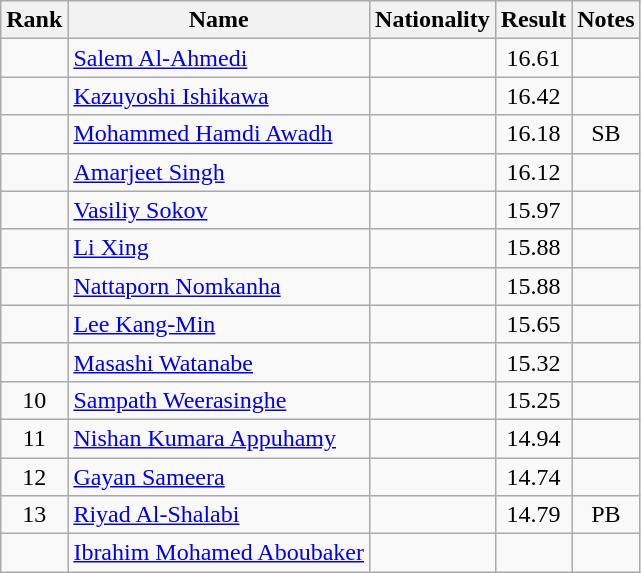<table class="wikitable sortable" style="text-align:center">
<tr>
<th>Rank</th>
<th>Name</th>
<th>Nationality</th>
<th>Result</th>
<th>Notes</th>
</tr>
<tr>
<td></td>
<td align=left><a href='#'>Salem Al-Ahmedi</a></td>
<td align=left></td>
<td>16.61</td>
<td></td>
</tr>
<tr>
<td></td>
<td align=left><a href='#'>Kazuyoshi Ishikawa</a></td>
<td align=left></td>
<td>16.42</td>
<td></td>
</tr>
<tr>
<td></td>
<td align=left><a href='#'>Mohammed Hamdi Awadh</a></td>
<td align=left></td>
<td>16.18</td>
<td>SB</td>
</tr>
<tr>
<td></td>
<td align=left><a href='#'>Amarjeet Singh</a></td>
<td align=left></td>
<td>16.12</td>
<td></td>
</tr>
<tr>
<td></td>
<td align=left><a href='#'>Vasiliy Sokov</a></td>
<td align=left></td>
<td>15.97</td>
<td></td>
</tr>
<tr>
<td></td>
<td align=left><a href='#'>Li Xing</a></td>
<td align=left></td>
<td>15.88</td>
<td></td>
</tr>
<tr>
<td></td>
<td align=left><a href='#'>Nattaporn Nomkanha</a></td>
<td align=left></td>
<td>15.88</td>
<td></td>
</tr>
<tr>
<td></td>
<td align=left><a href='#'>Lee Kang-Min</a></td>
<td align=left></td>
<td>15.65</td>
<td></td>
</tr>
<tr>
<td></td>
<td align=left><a href='#'>Masashi Watanabe</a></td>
<td align=left></td>
<td>15.32</td>
<td></td>
</tr>
<tr>
<td>10</td>
<td align=left><a href='#'>Sampath Weerasinghe</a></td>
<td align=left></td>
<td>15.25</td>
<td></td>
</tr>
<tr>
<td>11</td>
<td align=left><a href='#'>Nishan Kumara Appuhamy</a></td>
<td align=left></td>
<td>14.94</td>
<td></td>
</tr>
<tr>
<td>12</td>
<td align=left><a href='#'>Gayan Sameera</a></td>
<td align=left></td>
<td>14.74</td>
<td></td>
</tr>
<tr>
<td>13</td>
<td align=left><a href='#'>Riyad Al-Shalabi</a></td>
<td align=left></td>
<td>14.79</td>
<td>PB</td>
</tr>
<tr>
<td></td>
<td align=left><a href='#'>Ibrahim Mohamed Aboubaker</a></td>
<td align=left></td>
<td></td>
<td></td>
</tr>
</table>
